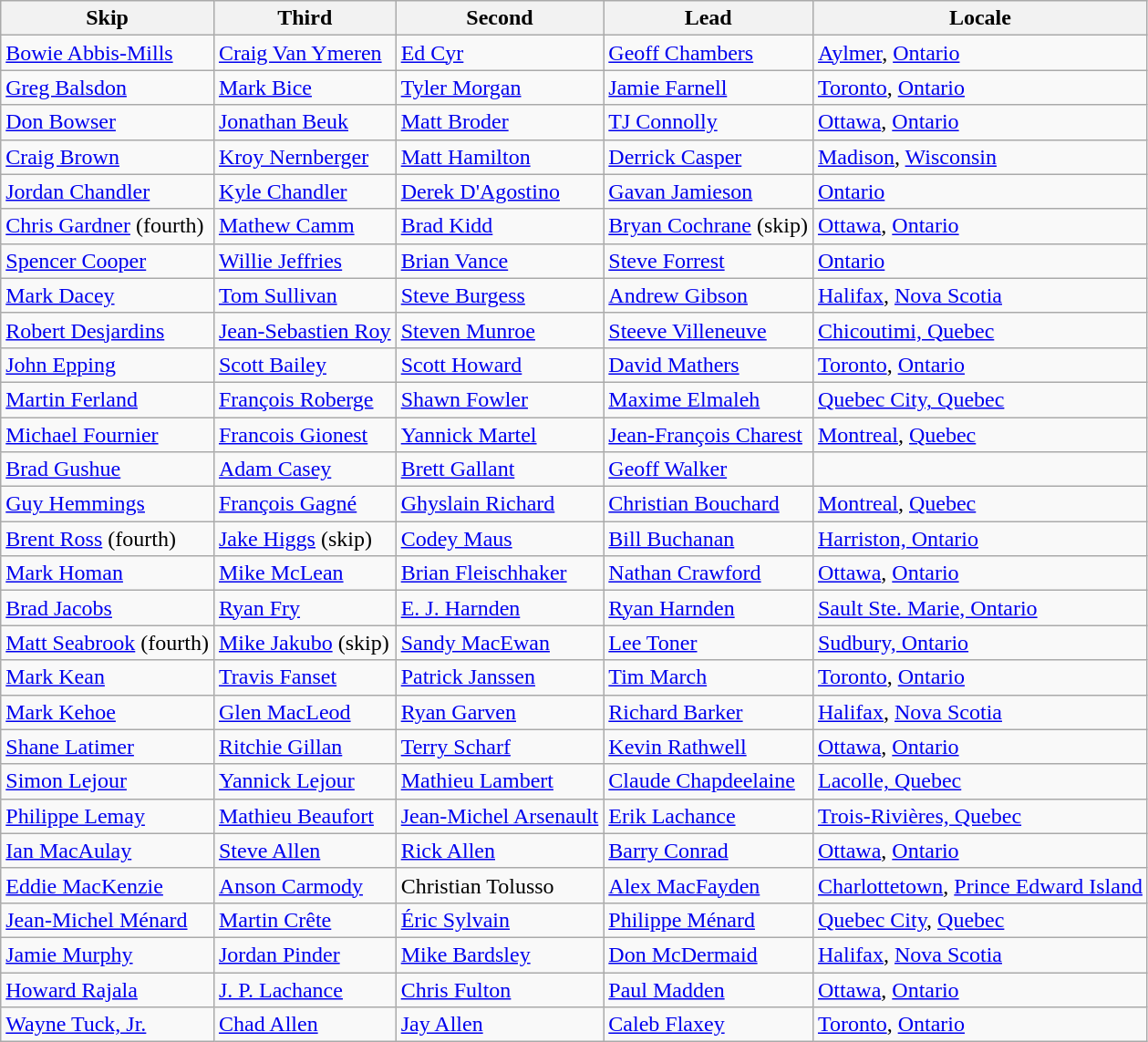<table class=wikitable>
<tr>
<th>Skip</th>
<th>Third</th>
<th>Second</th>
<th>Lead</th>
<th>Locale</th>
</tr>
<tr>
<td><a href='#'>Bowie Abbis-Mills</a></td>
<td><a href='#'>Craig Van Ymeren</a></td>
<td><a href='#'>Ed Cyr</a></td>
<td><a href='#'>Geoff Chambers</a></td>
<td> <a href='#'>Aylmer</a>, <a href='#'>Ontario</a></td>
</tr>
<tr>
<td><a href='#'>Greg Balsdon</a></td>
<td><a href='#'>Mark Bice</a></td>
<td><a href='#'>Tyler Morgan</a></td>
<td><a href='#'>Jamie Farnell</a></td>
<td> <a href='#'>Toronto</a>, <a href='#'>Ontario</a></td>
</tr>
<tr>
<td><a href='#'>Don Bowser</a></td>
<td><a href='#'>Jonathan Beuk</a></td>
<td><a href='#'>Matt Broder</a></td>
<td><a href='#'>TJ Connolly</a></td>
<td> <a href='#'>Ottawa</a>, <a href='#'>Ontario</a></td>
</tr>
<tr>
<td><a href='#'>Craig Brown</a></td>
<td><a href='#'>Kroy Nernberger</a></td>
<td><a href='#'>Matt Hamilton</a></td>
<td><a href='#'>Derrick Casper</a></td>
<td> <a href='#'>Madison</a>, <a href='#'>Wisconsin</a></td>
</tr>
<tr>
<td><a href='#'>Jordan Chandler</a></td>
<td><a href='#'>Kyle Chandler</a></td>
<td><a href='#'>Derek D'Agostino</a></td>
<td><a href='#'>Gavan Jamieson</a></td>
<td> <a href='#'>Ontario</a></td>
</tr>
<tr>
<td><a href='#'>Chris Gardner</a> (fourth)</td>
<td><a href='#'>Mathew Camm</a></td>
<td><a href='#'>Brad Kidd</a></td>
<td><a href='#'>Bryan Cochrane</a> (skip)</td>
<td> <a href='#'>Ottawa</a>, <a href='#'>Ontario</a></td>
</tr>
<tr>
<td><a href='#'>Spencer Cooper</a></td>
<td><a href='#'>Willie Jeffries</a></td>
<td><a href='#'>Brian Vance</a></td>
<td><a href='#'>Steve Forrest</a></td>
<td> <a href='#'>Ontario</a></td>
</tr>
<tr>
<td><a href='#'>Mark Dacey</a></td>
<td><a href='#'>Tom Sullivan</a></td>
<td><a href='#'>Steve Burgess</a></td>
<td><a href='#'>Andrew Gibson</a></td>
<td> <a href='#'>Halifax</a>, <a href='#'>Nova Scotia</a></td>
</tr>
<tr>
<td><a href='#'>Robert Desjardins</a></td>
<td><a href='#'>Jean-Sebastien Roy</a></td>
<td><a href='#'>Steven Munroe</a></td>
<td><a href='#'>Steeve Villeneuve</a></td>
<td> <a href='#'>Chicoutimi, Quebec</a></td>
</tr>
<tr>
<td><a href='#'>John Epping</a></td>
<td><a href='#'>Scott Bailey</a></td>
<td><a href='#'>Scott Howard</a></td>
<td><a href='#'>David Mathers</a></td>
<td> <a href='#'>Toronto</a>, <a href='#'>Ontario</a></td>
</tr>
<tr>
<td><a href='#'>Martin Ferland</a></td>
<td><a href='#'>François Roberge</a></td>
<td><a href='#'>Shawn Fowler</a></td>
<td><a href='#'>Maxime Elmaleh</a></td>
<td> <a href='#'>Quebec City, Quebec</a></td>
</tr>
<tr>
<td><a href='#'>Michael Fournier</a></td>
<td><a href='#'>Francois Gionest</a></td>
<td><a href='#'>Yannick Martel</a></td>
<td><a href='#'>Jean-François Charest</a></td>
<td> <a href='#'>Montreal</a>, <a href='#'>Quebec</a></td>
</tr>
<tr>
<td><a href='#'>Brad Gushue</a></td>
<td><a href='#'>Adam Casey</a></td>
<td><a href='#'>Brett Gallant</a></td>
<td><a href='#'>Geoff Walker</a></td>
<td></td>
</tr>
<tr>
<td><a href='#'>Guy Hemmings</a></td>
<td><a href='#'>François Gagné</a></td>
<td><a href='#'>Ghyslain Richard</a></td>
<td><a href='#'>Christian Bouchard</a></td>
<td> <a href='#'>Montreal</a>, <a href='#'>Quebec</a></td>
</tr>
<tr>
<td><a href='#'>Brent Ross</a> (fourth)</td>
<td><a href='#'>Jake Higgs</a> (skip)</td>
<td><a href='#'>Codey Maus</a></td>
<td><a href='#'>Bill Buchanan</a></td>
<td> <a href='#'>Harriston, Ontario</a></td>
</tr>
<tr>
<td><a href='#'>Mark Homan</a></td>
<td><a href='#'>Mike McLean</a></td>
<td><a href='#'>Brian Fleischhaker</a></td>
<td><a href='#'>Nathan Crawford</a></td>
<td> <a href='#'>Ottawa</a>, <a href='#'>Ontario</a></td>
</tr>
<tr>
<td><a href='#'>Brad Jacobs</a></td>
<td><a href='#'>Ryan Fry</a></td>
<td><a href='#'>E. J. Harnden</a></td>
<td><a href='#'>Ryan Harnden</a></td>
<td> <a href='#'>Sault Ste. Marie, Ontario</a></td>
</tr>
<tr>
<td><a href='#'>Matt Seabrook</a> (fourth)</td>
<td><a href='#'>Mike Jakubo</a> (skip)</td>
<td><a href='#'>Sandy MacEwan</a></td>
<td><a href='#'>Lee Toner</a></td>
<td> <a href='#'>Sudbury, Ontario</a></td>
</tr>
<tr>
<td><a href='#'>Mark Kean</a></td>
<td><a href='#'>Travis Fanset</a></td>
<td><a href='#'>Patrick Janssen</a></td>
<td><a href='#'>Tim March</a></td>
<td> <a href='#'>Toronto</a>, <a href='#'>Ontario</a></td>
</tr>
<tr>
<td><a href='#'>Mark Kehoe</a></td>
<td><a href='#'>Glen MacLeod</a></td>
<td><a href='#'>Ryan Garven</a></td>
<td><a href='#'>Richard Barker</a></td>
<td> <a href='#'>Halifax</a>, <a href='#'>Nova Scotia</a></td>
</tr>
<tr>
<td><a href='#'>Shane Latimer</a></td>
<td><a href='#'>Ritchie Gillan</a></td>
<td><a href='#'>Terry Scharf</a></td>
<td><a href='#'>Kevin Rathwell</a></td>
<td> <a href='#'>Ottawa</a>, <a href='#'>Ontario</a></td>
</tr>
<tr>
<td><a href='#'>Simon Lejour</a></td>
<td><a href='#'>Yannick Lejour</a></td>
<td><a href='#'>Mathieu Lambert</a></td>
<td><a href='#'>Claude Chapdeelaine</a></td>
<td> <a href='#'>Lacolle, Quebec</a></td>
</tr>
<tr>
<td><a href='#'>Philippe Lemay</a></td>
<td><a href='#'>Mathieu Beaufort</a></td>
<td><a href='#'>Jean-Michel Arsenault</a></td>
<td><a href='#'>Erik Lachance</a></td>
<td> <a href='#'>Trois-Rivières, Quebec</a></td>
</tr>
<tr>
<td><a href='#'>Ian MacAulay</a></td>
<td><a href='#'>Steve Allen</a></td>
<td><a href='#'>Rick Allen</a></td>
<td><a href='#'>Barry Conrad</a></td>
<td> <a href='#'>Ottawa</a>, <a href='#'>Ontario</a></td>
</tr>
<tr>
<td><a href='#'>Eddie MacKenzie</a></td>
<td><a href='#'>Anson Carmody</a></td>
<td>Christian Tolusso</td>
<td><a href='#'>Alex MacFayden</a></td>
<td> <a href='#'>Charlottetown</a>, <a href='#'>Prince Edward Island</a></td>
</tr>
<tr>
<td><a href='#'>Jean-Michel Ménard</a></td>
<td><a href='#'>Martin Crête</a></td>
<td><a href='#'>Éric Sylvain</a></td>
<td><a href='#'>Philippe Ménard</a></td>
<td> <a href='#'>Quebec City</a>, <a href='#'>Quebec</a></td>
</tr>
<tr>
<td><a href='#'>Jamie Murphy</a></td>
<td><a href='#'>Jordan Pinder</a></td>
<td><a href='#'>Mike Bardsley</a></td>
<td><a href='#'>Don McDermaid</a></td>
<td> <a href='#'>Halifax</a>, <a href='#'>Nova Scotia</a></td>
</tr>
<tr>
<td><a href='#'>Howard Rajala</a></td>
<td><a href='#'>J. P. Lachance</a></td>
<td><a href='#'>Chris Fulton</a></td>
<td><a href='#'>Paul Madden</a></td>
<td> <a href='#'>Ottawa</a>, <a href='#'>Ontario</a></td>
</tr>
<tr>
<td><a href='#'>Wayne Tuck, Jr.</a></td>
<td><a href='#'>Chad Allen</a></td>
<td><a href='#'>Jay Allen</a></td>
<td><a href='#'>Caleb Flaxey</a></td>
<td> <a href='#'>Toronto</a>, <a href='#'>Ontario</a></td>
</tr>
</table>
